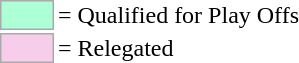<table style="margin:1em auto;">
<tr>
<td style="background-color:#ADFFD6; border:1px solid #aaaaaa; width:2em;"></td>
<td>= Qualified for Play Offs</td>
</tr>
<tr>
<td style="background-color:#F6CEEC; border:1px solid #aaaaaa; width:2em;"></td>
<td>= Relegated</td>
</tr>
</table>
